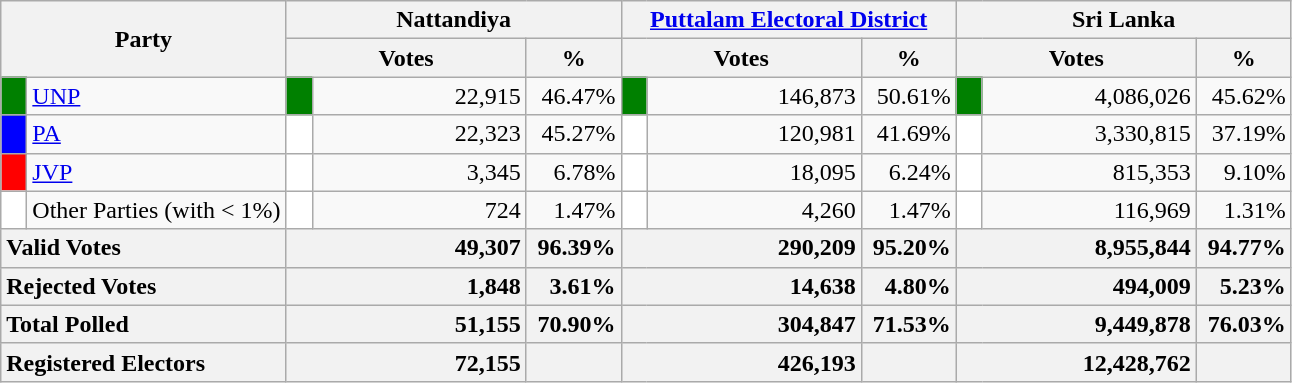<table class="wikitable">
<tr>
<th colspan="2" width="144px"rowspan="2">Party</th>
<th colspan="3" width="216px">Nattandiya</th>
<th colspan="3" width="216px"><a href='#'>Puttalam Electoral District</a></th>
<th colspan="3" width="216px">Sri Lanka</th>
</tr>
<tr>
<th colspan="2" width="144px">Votes</th>
<th>%</th>
<th colspan="2" width="144px">Votes</th>
<th>%</th>
<th colspan="2" width="144px">Votes</th>
<th>%</th>
</tr>
<tr>
<td style="background-color:green;" width="10px"></td>
<td style="text-align:left;"><a href='#'>UNP</a></td>
<td style="background-color:green;" width="10px"></td>
<td style="text-align:right;">22,915</td>
<td style="text-align:right;">46.47%</td>
<td style="background-color:green;" width="10px"></td>
<td style="text-align:right;">146,873</td>
<td style="text-align:right;">50.61%</td>
<td style="background-color:green;" width="10px"></td>
<td style="text-align:right;">4,086,026</td>
<td style="text-align:right;">45.62%</td>
</tr>
<tr>
<td style="background-color:blue;" width="10px"></td>
<td style="text-align:left;"><a href='#'>PA</a></td>
<td style="background-color:white;" width="10px"></td>
<td style="text-align:right;">22,323</td>
<td style="text-align:right;">45.27%</td>
<td style="background-color:white;" width="10px"></td>
<td style="text-align:right;">120,981</td>
<td style="text-align:right;">41.69%</td>
<td style="background-color:white;" width="10px"></td>
<td style="text-align:right;">3,330,815</td>
<td style="text-align:right;">37.19%</td>
</tr>
<tr>
<td style="background-color:red;" width="10px"></td>
<td style="text-align:left;"><a href='#'>JVP</a></td>
<td style="background-color:white;" width="10px"></td>
<td style="text-align:right;">3,345</td>
<td style="text-align:right;">6.78%</td>
<td style="background-color:white;" width="10px"></td>
<td style="text-align:right;">18,095</td>
<td style="text-align:right;">6.24%</td>
<td style="background-color:white;" width="10px"></td>
<td style="text-align:right;">815,353</td>
<td style="text-align:right;">9.10%</td>
</tr>
<tr>
<td style="background-color:white;" width="10px"></td>
<td style="text-align:left;">Other Parties (with < 1%)</td>
<td style="background-color:white;" width="10px"></td>
<td style="text-align:right;">724</td>
<td style="text-align:right;">1.47%</td>
<td style="background-color:white;" width="10px"></td>
<td style="text-align:right;">4,260</td>
<td style="text-align:right;">1.47%</td>
<td style="background-color:white;" width="10px"></td>
<td style="text-align:right;">116,969</td>
<td style="text-align:right;">1.31%</td>
</tr>
<tr>
<th colspan="2" width="144px"style="text-align:left;">Valid Votes</th>
<th style="text-align:right;"colspan="2" width="144px">49,307</th>
<th style="text-align:right;">96.39%</th>
<th style="text-align:right;"colspan="2" width="144px">290,209</th>
<th style="text-align:right;">95.20%</th>
<th style="text-align:right;"colspan="2" width="144px">8,955,844</th>
<th style="text-align:right;">94.77%</th>
</tr>
<tr>
<th colspan="2" width="144px"style="text-align:left;">Rejected Votes</th>
<th style="text-align:right;"colspan="2" width="144px">1,848</th>
<th style="text-align:right;">3.61%</th>
<th style="text-align:right;"colspan="2" width="144px">14,638</th>
<th style="text-align:right;">4.80%</th>
<th style="text-align:right;"colspan="2" width="144px">494,009</th>
<th style="text-align:right;">5.23%</th>
</tr>
<tr>
<th colspan="2" width="144px"style="text-align:left;">Total Polled</th>
<th style="text-align:right;"colspan="2" width="144px">51,155</th>
<th style="text-align:right;">70.90%</th>
<th style="text-align:right;"colspan="2" width="144px">304,847</th>
<th style="text-align:right;">71.53%</th>
<th style="text-align:right;"colspan="2" width="144px">9,449,878</th>
<th style="text-align:right;">76.03%</th>
</tr>
<tr>
<th colspan="2" width="144px"style="text-align:left;">Registered Electors</th>
<th style="text-align:right;"colspan="2" width="144px">72,155</th>
<th></th>
<th style="text-align:right;"colspan="2" width="144px">426,193</th>
<th></th>
<th style="text-align:right;"colspan="2" width="144px">12,428,762</th>
<th></th>
</tr>
</table>
